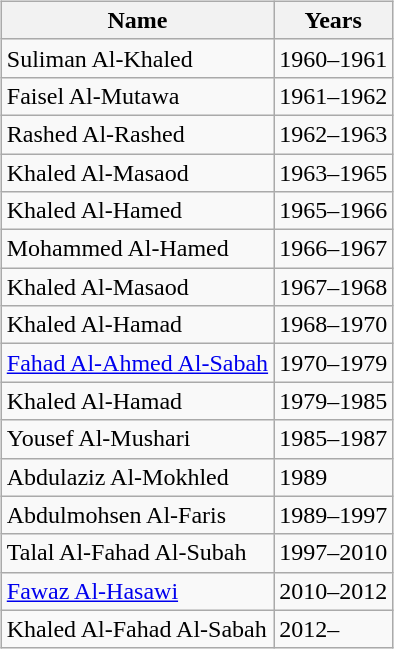<table>
<tr>
<td width="10"> </td>
<td valign="top"><br><table class="wikitable" style="text-align: center">
<tr>
<th>Name</th>
<th>Years</th>
</tr>
<tr>
<td align=left>Suliman Al-Khaled</td>
<td align=left>1960–1961</td>
</tr>
<tr>
<td align=left>Faisel Al-Mutawa</td>
<td align=left>1961–1962</td>
</tr>
<tr>
<td align=left>Rashed Al-Rashed</td>
<td align=left>1962–1963</td>
</tr>
<tr>
<td align=left>Khaled Al-Masaod</td>
<td align=left>1963–1965</td>
</tr>
<tr>
<td align=left>Khaled Al-Hamed</td>
<td align=left>1965–1966</td>
</tr>
<tr>
<td align=left>Mohammed Al-Hamed</td>
<td align=left>1966–1967</td>
</tr>
<tr>
<td align=left>Khaled Al-Masaod</td>
<td align=left>1967–1968</td>
</tr>
<tr>
<td align=left>Khaled Al-Hamad</td>
<td align=left>1968–1970</td>
</tr>
<tr>
<td align=left><a href='#'>Fahad Al-Ahmed Al-Sabah</a></td>
<td align=left>1970–1979</td>
</tr>
<tr>
<td align=left>Khaled Al-Hamad</td>
<td align=left>1979–1985</td>
</tr>
<tr>
<td align=left>Yousef Al-Mushari</td>
<td align=left>1985–1987</td>
</tr>
<tr>
<td align=left>Abdulaziz Al-Mokhled</td>
<td align=left>1989</td>
</tr>
<tr>
<td align=left>Abdulmohsen Al-Faris</td>
<td align=left>1989–1997</td>
</tr>
<tr>
<td align=left>Talal Al-Fahad Al-Subah</td>
<td align=left>1997–2010</td>
</tr>
<tr>
<td align=left><a href='#'>Fawaz Al-Hasawi</a></td>
<td align=left>2010–2012</td>
</tr>
<tr>
<td align=left>Khaled Al-Fahad Al-Sabah</td>
<td align=left>2012–</td>
</tr>
</table>
</td>
</tr>
</table>
